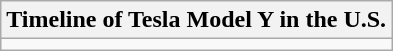<table class="wikitable">
<tr>
<th>Timeline of Tesla Model Y in the U.S.</th>
</tr>
<tr>
<td></td>
</tr>
</table>
